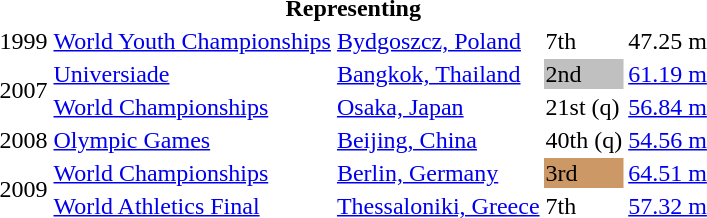<table>
<tr>
<th colspan="5">Representing </th>
</tr>
<tr>
<td>1999</td>
<td><a href='#'>World Youth Championships</a></td>
<td><a href='#'>Bydgoszcz, Poland</a></td>
<td>7th</td>
<td>47.25 m</td>
</tr>
<tr>
<td rowspan=2>2007</td>
<td><a href='#'>Universiade</a></td>
<td><a href='#'>Bangkok, Thailand</a></td>
<td bgcolor="silver">2nd</td>
<td><a href='#'>61.19 m</a></td>
</tr>
<tr>
<td><a href='#'>World Championships</a></td>
<td><a href='#'>Osaka, Japan</a></td>
<td>21st (q)</td>
<td><a href='#'>56.84 m</a></td>
</tr>
<tr>
<td>2008</td>
<td><a href='#'>Olympic Games</a></td>
<td><a href='#'>Beijing, China</a></td>
<td>40th (q)</td>
<td><a href='#'>54.56 m</a></td>
</tr>
<tr>
<td rowspan=2>2009</td>
<td><a href='#'>World Championships</a></td>
<td><a href='#'>Berlin, Germany</a></td>
<td bgcolor=cc9966>3rd</td>
<td><a href='#'>64.51 m</a></td>
</tr>
<tr>
<td><a href='#'>World Athletics Final</a></td>
<td><a href='#'>Thessaloniki, Greece</a></td>
<td>7th</td>
<td><a href='#'>57.32 m</a></td>
</tr>
</table>
